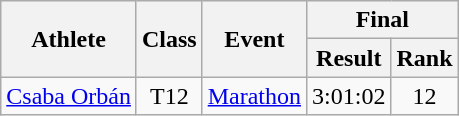<table class=wikitable>
<tr>
<th rowspan="2">Athlete</th>
<th rowspan="2">Class</th>
<th rowspan="2">Event</th>
<th colspan="3">Final</th>
</tr>
<tr>
<th>Result</th>
<th>Rank</th>
</tr>
<tr>
<td><a href='#'>Csaba Orbán</a></td>
<td style="text-align:center;">T12</td>
<td><a href='#'>Marathon</a></td>
<td style="text-align:center;">3:01:02</td>
<td style="text-align:center;">12</td>
</tr>
</table>
